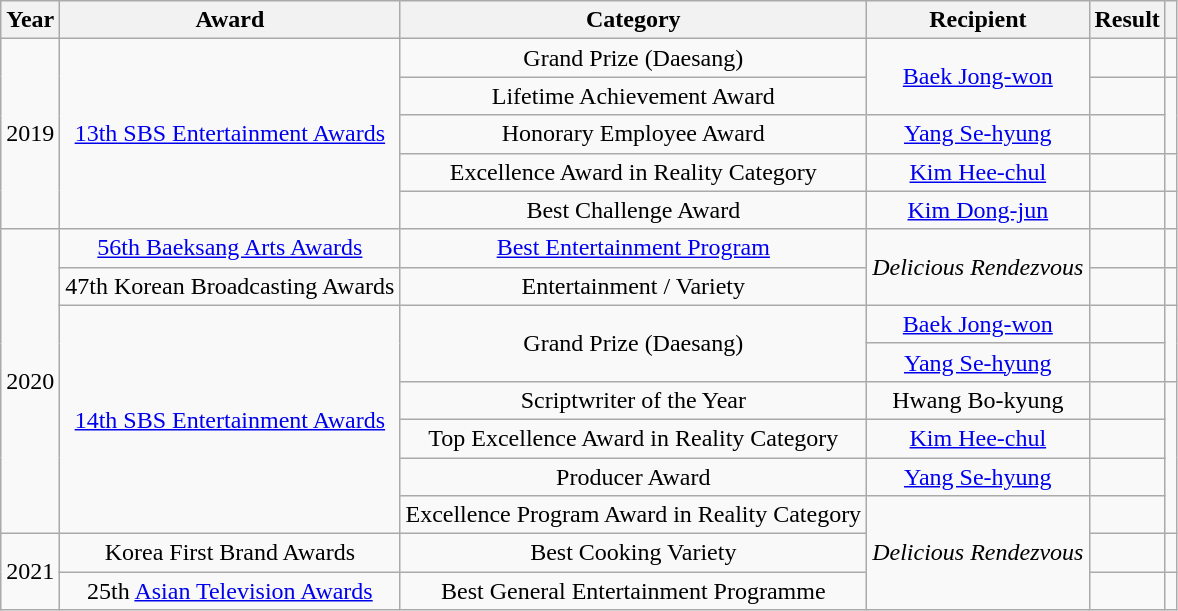<table class="wikitable" style="text-align:center">
<tr>
<th>Year</th>
<th>Award</th>
<th>Category</th>
<th>Recipient</th>
<th>Result</th>
<th></th>
</tr>
<tr>
<td rowspan="5">2019</td>
<td rowspan="5"><a href='#'>13th SBS Entertainment Awards</a></td>
<td>Grand Prize (Daesang)</td>
<td rowspan="2"><a href='#'>Baek Jong-won</a></td>
<td></td>
<td></td>
</tr>
<tr>
<td>Lifetime Achievement Award</td>
<td></td>
<td rowspan="2"></td>
</tr>
<tr>
<td>Honorary Employee Award</td>
<td><a href='#'>Yang Se-hyung</a></td>
<td></td>
</tr>
<tr>
<td>Excellence Award in Reality Category</td>
<td><a href='#'>Kim Hee-chul</a></td>
<td></td>
<td></td>
</tr>
<tr>
<td>Best Challenge Award</td>
<td><a href='#'>Kim Dong-jun</a></td>
<td></td>
<td></td>
</tr>
<tr>
<td rowspan="8">2020</td>
<td><a href='#'>56th Baeksang Arts Awards</a></td>
<td><a href='#'>Best Entertainment Program</a></td>
<td rowspan="2"><em>Delicious Rendezvous</em></td>
<td></td>
<td></td>
</tr>
<tr>
<td>47th Korean Broadcasting Awards</td>
<td>Entertainment / Variety</td>
<td></td>
<td></td>
</tr>
<tr>
<td rowspan="6"><a href='#'>14th SBS Entertainment Awards</a></td>
<td rowspan=2>Grand Prize (Daesang)</td>
<td><a href='#'>Baek Jong-won</a></td>
<td></td>
<td rowspan="2"></td>
</tr>
<tr>
<td><a href='#'>Yang Se-hyung</a></td>
<td></td>
</tr>
<tr>
<td>Scriptwriter of the Year</td>
<td>Hwang Bo-kyung</td>
<td></td>
<td rowspan="4"></td>
</tr>
<tr>
<td>Top Excellence Award in Reality Category</td>
<td><a href='#'>Kim Hee-chul</a></td>
<td></td>
</tr>
<tr>
<td>Producer Award</td>
<td><a href='#'>Yang Se-hyung</a></td>
<td></td>
</tr>
<tr>
<td>Excellence Program Award in Reality Category</td>
<td rowspan="3"><em>Delicious Rendezvous</em></td>
<td></td>
</tr>
<tr>
<td rowspan="2">2021</td>
<td>Korea First Brand Awards</td>
<td>Best Cooking Variety</td>
<td></td>
<td></td>
</tr>
<tr>
<td>25th <a href='#'>Asian Television Awards</a></td>
<td>Best General Entertainment Programme</td>
<td></td>
<td></td>
</tr>
</table>
